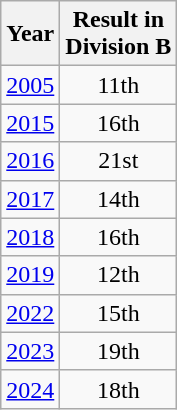<table class="wikitable" style="text-align:center">
<tr>
<th>Year</th>
<th>Result in<br>Division B</th>
</tr>
<tr>
<td><a href='#'>2005</a></td>
<td>11th</td>
</tr>
<tr>
<td><a href='#'>2015</a></td>
<td>16th</td>
</tr>
<tr>
<td><a href='#'>2016</a></td>
<td>21st</td>
</tr>
<tr>
<td><a href='#'>2017</a></td>
<td>14th</td>
</tr>
<tr>
<td><a href='#'>2018</a></td>
<td>16th</td>
</tr>
<tr>
<td><a href='#'>2019</a></td>
<td>12th</td>
</tr>
<tr>
<td><a href='#'>2022</a></td>
<td>15th</td>
</tr>
<tr>
<td><a href='#'>2023</a></td>
<td>19th</td>
</tr>
<tr>
<td><a href='#'>2024</a></td>
<td>18th</td>
</tr>
</table>
